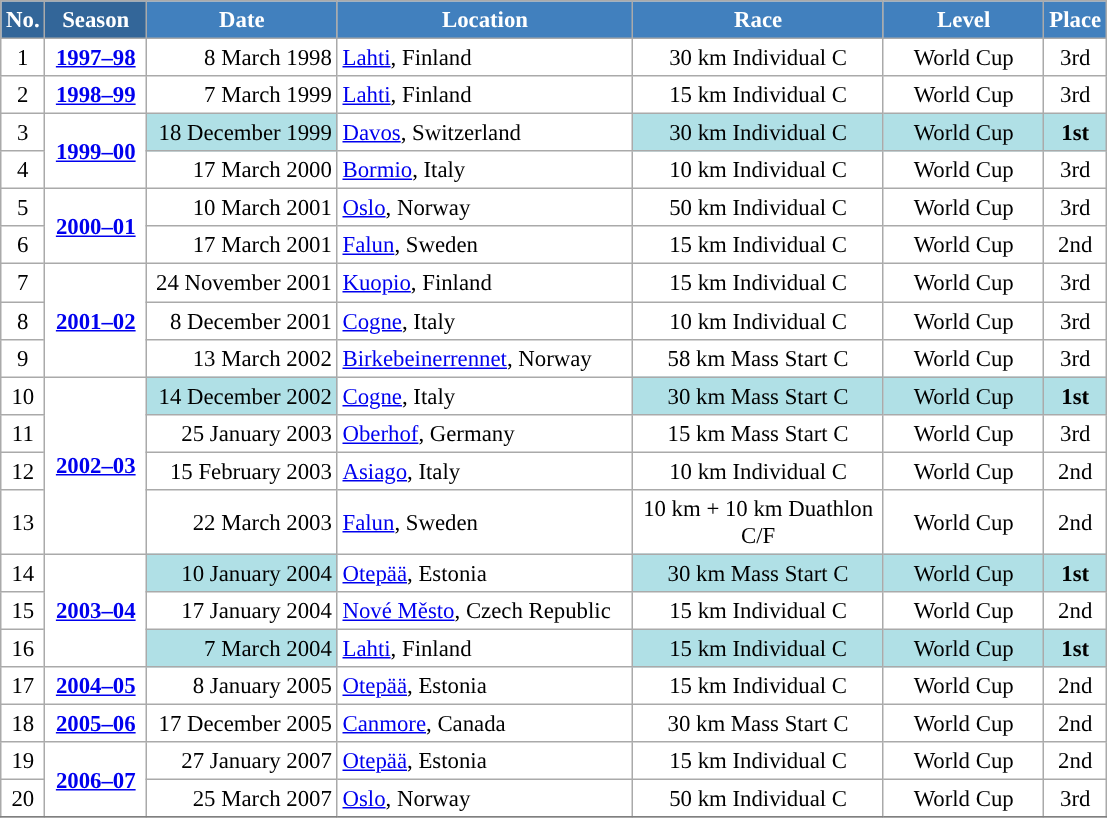<table class="wikitable sortable" style="font-size:95%; text-align:center; border:grey solid 1px; border-collapse:collapse; background:#ffffff;">
<tr style="background:#efefef;">
<th style="background-color:#369; color:white;">No.</th>
<th style="background-color:#369; color:white;">Season</th>
<th style="background-color:#4180be; color:white; width:120px;">Date</th>
<th style="background-color:#4180be; color:white; width:190px;">Location</th>
<th style="background-color:#4180be; color:white; width:160px;">Race</th>
<th style="background-color:#4180be; color:white; width:100px;">Level</th>
<th style="background-color:#4180be; color:white;">Place</th>
</tr>
<tr>
<td align=center>1</td>
<td rowspan=1 align=center><strong> <a href='#'>1997–98</a> </strong></td>
<td align=right>8 March 1998</td>
<td align=left> <a href='#'>Lahti</a>, Finland</td>
<td>30 km Individual C</td>
<td>World Cup</td>
<td>3rd</td>
</tr>
<tr>
<td align=center>2</td>
<td rowspan=1 align=center><strong> <a href='#'>1998–99</a> </strong></td>
<td align=right>7 March 1999</td>
<td align=left> <a href='#'>Lahti</a>, Finland</td>
<td>15 km Individual C</td>
<td>World Cup</td>
<td>3rd</td>
</tr>
<tr>
<td align=center>3</td>
<td rowspan=2 align=center><strong><a href='#'>1999–00</a></strong></td>
<td bgcolor="#BOEOE6" align=right>18 December 1999</td>
<td align=left> <a href='#'>Davos</a>, Switzerland</td>
<td bgcolor="#BOEOE6">30 km Individual C</td>
<td bgcolor="#BOEOE6">World Cup</td>
<td bgcolor="#BOEOE6"><strong>1st</strong></td>
</tr>
<tr>
<td align=center>4</td>
<td align=right>17 March 2000</td>
<td align=left> <a href='#'>Bormio</a>, Italy</td>
<td>10 km Individual C</td>
<td>World Cup</td>
<td>3rd</td>
</tr>
<tr>
<td align=center>5</td>
<td rowspan=2 align=center><strong> <a href='#'>2000–01</a> </strong></td>
<td align=right>10 March 2001</td>
<td align=left> <a href='#'>Oslo</a>, Norway</td>
<td>50 km Individual C</td>
<td>World Cup</td>
<td>3rd</td>
</tr>
<tr>
<td align=center>6</td>
<td align=right>17 March 2001</td>
<td align=left> <a href='#'>Falun</a>, Sweden</td>
<td>15 km Individual C</td>
<td>World Cup</td>
<td>2nd</td>
</tr>
<tr>
<td align=center>7</td>
<td rowspan=3 align=center><strong> <a href='#'>2001–02</a> </strong></td>
<td align=right>24 November 2001</td>
<td align=left> <a href='#'>Kuopio</a>, Finland</td>
<td>15 km Individual C</td>
<td>World Cup</td>
<td>3rd</td>
</tr>
<tr>
<td align=center>8</td>
<td align=right>8 December 2001</td>
<td align=left> <a href='#'>Cogne</a>, Italy</td>
<td>10 km Individual C</td>
<td>World Cup</td>
<td>3rd</td>
</tr>
<tr>
<td align=center>9</td>
<td align=right>13 March 2002</td>
<td align=left> <a href='#'>Birkebeinerrennet</a>, Norway</td>
<td>58 km Mass Start C</td>
<td>World Cup</td>
<td>3rd</td>
</tr>
<tr>
<td align=center>10</td>
<td rowspan=4 align=center><strong><a href='#'>2002–03</a></strong></td>
<td bgcolor="#BOEOE6" align=right>14 December 2002</td>
<td align=left> <a href='#'>Cogne</a>, Italy</td>
<td bgcolor="#BOEOE6">30 km Mass Start C</td>
<td bgcolor="#BOEOE6">World Cup</td>
<td bgcolor="#BOEOE6"><strong>1st</strong></td>
</tr>
<tr>
<td align=center>11</td>
<td align=right>25 January 2003</td>
<td align=left> <a href='#'>Oberhof</a>, Germany</td>
<td>15 km Mass Start C</td>
<td>World Cup</td>
<td>3rd</td>
</tr>
<tr>
<td align=center>12</td>
<td align=right>15 February 2003</td>
<td align=left> <a href='#'>Asiago</a>, Italy</td>
<td>10 km Individual C</td>
<td>World Cup</td>
<td>2nd</td>
</tr>
<tr>
<td align=center>13</td>
<td align=right>22 March 2003</td>
<td align=left> <a href='#'>Falun</a>, Sweden</td>
<td>10 km + 10 km Duathlon C/F</td>
<td>World Cup</td>
<td>2nd</td>
</tr>
<tr>
<td align=center>14</td>
<td rowspan=3 align=center><strong><a href='#'>2003–04</a></strong></td>
<td bgcolor="#BOEOE6" align=right>10 January 2004</td>
<td align=left> <a href='#'>Otepää</a>, Estonia</td>
<td bgcolor="#BOEOE6">30 km Mass Start C</td>
<td bgcolor="#BOEOE6">World Cup</td>
<td bgcolor="#BOEOE6"><strong>1st</strong></td>
</tr>
<tr>
<td align=center>15</td>
<td align=right>17 January 2004</td>
<td align=left> <a href='#'>Nové Město</a>, Czech Republic</td>
<td>15 km Individual C</td>
<td>World Cup</td>
<td>2nd</td>
</tr>
<tr>
<td align=center>16</td>
<td bgcolor="#BOEOE6" align=right>7 March 2004</td>
<td align=left> <a href='#'>Lahti</a>, Finland</td>
<td bgcolor="#BOEOE6">15 km Individual C</td>
<td bgcolor="#BOEOE6">World Cup</td>
<td bgcolor="#BOEOE6"><strong>1st</strong></td>
</tr>
<tr>
<td align=center>17</td>
<td rowspan=1 align=center><strong> <a href='#'>2004–05</a> </strong></td>
<td align=right>8 January 2005</td>
<td align=left> <a href='#'>Otepää</a>, Estonia</td>
<td>15 km Individual C</td>
<td>World Cup</td>
<td>2nd</td>
</tr>
<tr>
<td align=center>18</td>
<td rowspan=1 align=center><strong> <a href='#'>2005–06</a> </strong></td>
<td align=right>17 December 2005</td>
<td align=left> <a href='#'>Canmore</a>, Canada</td>
<td>30 km Mass Start C</td>
<td>World Cup</td>
<td>2nd</td>
</tr>
<tr>
<td align=center>19</td>
<td rowspan=2 align=center><strong> <a href='#'>2006–07</a> </strong></td>
<td align=right>27 January 2007</td>
<td align=left> <a href='#'>Otepää</a>, Estonia</td>
<td>15 km Individual C</td>
<td>World Cup</td>
<td>2nd</td>
</tr>
<tr>
<td align=center>20</td>
<td align=right>25 March 2007</td>
<td align=left> <a href='#'>Oslo</a>, Norway</td>
<td>50 km Individual C</td>
<td>World Cup</td>
<td>3rd</td>
</tr>
<tr>
</tr>
</table>
